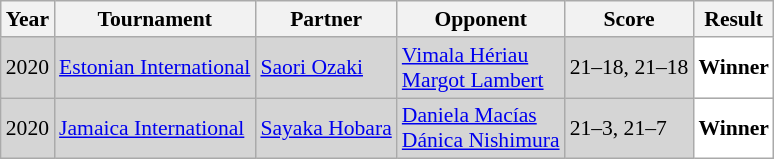<table class="sortable wikitable" style="font-size: 90%;">
<tr>
<th>Year</th>
<th>Tournament</th>
<th>Partner</th>
<th>Opponent</th>
<th>Score</th>
<th>Result</th>
</tr>
<tr style="background:#D5D5D5">
<td align="center">2020</td>
<td align="left"><a href='#'>Estonian International</a></td>
<td align="left"> <a href='#'>Saori Ozaki</a></td>
<td align="left"> <a href='#'>Vimala Hériau</a><br> <a href='#'>Margot Lambert</a></td>
<td align="left">21–18, 21–18</td>
<td style="text-align:left; background:white"> <strong>Winner</strong></td>
</tr>
<tr style="background:#D5D5D5">
<td align="center">2020</td>
<td align="left"><a href='#'>Jamaica International</a></td>
<td align="left"> <a href='#'>Sayaka Hobara</a></td>
<td align="left"> <a href='#'>Daniela Macías</a><br> <a href='#'>Dánica Nishimura</a></td>
<td align="left">21–3, 21–7</td>
<td style="text-align:left; background:white"> <strong>Winner</strong></td>
</tr>
</table>
